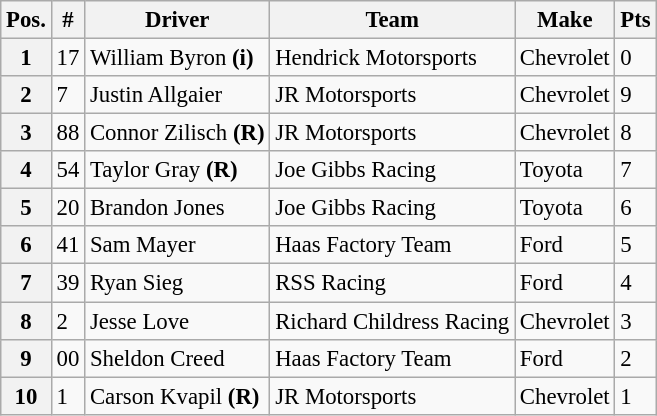<table class="wikitable" style="font-size:95%">
<tr>
<th>Pos.</th>
<th>#</th>
<th>Driver</th>
<th>Team</th>
<th>Make</th>
<th>Pts</th>
</tr>
<tr>
<th>1</th>
<td>17</td>
<td>William Byron <strong>(i)</strong></td>
<td>Hendrick Motorsports</td>
<td>Chevrolet</td>
<td>0</td>
</tr>
<tr>
<th>2</th>
<td>7</td>
<td>Justin Allgaier</td>
<td>JR Motorsports</td>
<td>Chevrolet</td>
<td>9</td>
</tr>
<tr>
<th>3</th>
<td>88</td>
<td>Connor Zilisch <strong>(R)</strong></td>
<td>JR Motorsports</td>
<td>Chevrolet</td>
<td>8</td>
</tr>
<tr>
<th>4</th>
<td>54</td>
<td>Taylor Gray <strong>(R)</strong></td>
<td>Joe Gibbs Racing</td>
<td>Toyota</td>
<td>7</td>
</tr>
<tr>
<th>5</th>
<td>20</td>
<td>Brandon Jones</td>
<td>Joe Gibbs Racing</td>
<td>Toyota</td>
<td>6</td>
</tr>
<tr>
<th>6</th>
<td>41</td>
<td>Sam Mayer</td>
<td>Haas Factory Team</td>
<td>Ford</td>
<td>5</td>
</tr>
<tr>
<th>7</th>
<td>39</td>
<td>Ryan Sieg</td>
<td>RSS Racing</td>
<td>Ford</td>
<td>4</td>
</tr>
<tr>
<th>8</th>
<td>2</td>
<td>Jesse Love</td>
<td>Richard Childress Racing</td>
<td>Chevrolet</td>
<td>3</td>
</tr>
<tr>
<th>9</th>
<td>00</td>
<td>Sheldon Creed</td>
<td>Haas Factory Team</td>
<td>Ford</td>
<td>2</td>
</tr>
<tr>
<th>10</th>
<td>1</td>
<td>Carson Kvapil <strong>(R)</strong></td>
<td>JR Motorsports</td>
<td>Chevrolet</td>
<td>1</td>
</tr>
</table>
